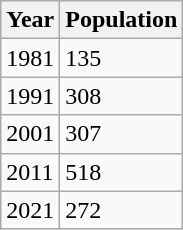<table class="wikitable">
<tr>
<th>Year</th>
<th>Population</th>
</tr>
<tr>
<td>1981</td>
<td>135</td>
</tr>
<tr>
<td>1991</td>
<td>308</td>
</tr>
<tr>
<td>2001</td>
<td>307</td>
</tr>
<tr>
<td>2011</td>
<td>518</td>
</tr>
<tr>
<td>2021</td>
<td>272</td>
</tr>
</table>
